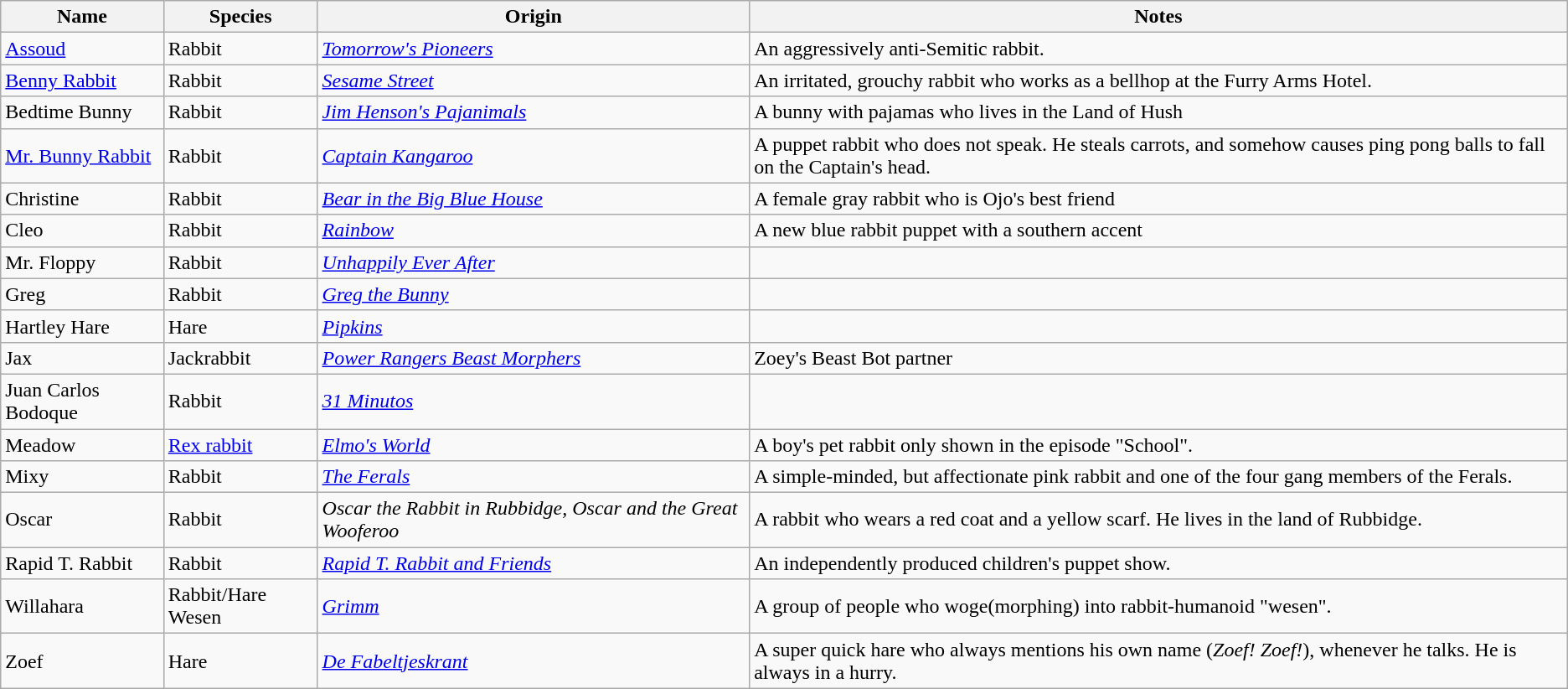<table class="wikitable sortable sticky-header">
<tr>
<th>Name</th>
<th>Species</th>
<th>Origin</th>
<th>Notes</th>
</tr>
<tr>
<td><a href='#'>Assoud</a></td>
<td>Rabbit</td>
<td><em><a href='#'>Tomorrow's Pioneers</a></em></td>
<td>An aggressively anti-Semitic rabbit.</td>
</tr>
<tr>
<td><a href='#'>Benny Rabbit</a></td>
<td>Rabbit</td>
<td><em><a href='#'>Sesame Street</a></em></td>
<td>An irritated, grouchy rabbit who works as a bellhop at the Furry Arms Hotel.</td>
</tr>
<tr>
<td>Bedtime Bunny</td>
<td>Rabbit</td>
<td><em><a href='#'>Jim Henson's Pajanimals</a></em></td>
<td>A bunny with pajamas who lives in the Land of Hush</td>
</tr>
<tr>
<td><a href='#'>Mr. Bunny Rabbit</a></td>
<td>Rabbit</td>
<td><em><a href='#'>Captain Kangaroo</a></em></td>
<td>A puppet rabbit who does not speak. He steals carrots, and somehow causes ping pong balls to fall on the Captain's head.</td>
</tr>
<tr>
<td>Christine</td>
<td>Rabbit</td>
<td><em><a href='#'>Bear in the Big Blue House</a></em></td>
<td>A female gray rabbit who is Ojo's best friend</td>
</tr>
<tr>
<td>Cleo</td>
<td>Rabbit</td>
<td><em><a href='#'>Rainbow</a></em></td>
<td>A new blue rabbit puppet with a southern accent</td>
</tr>
<tr>
<td>Mr. Floppy</td>
<td>Rabbit</td>
<td><em><a href='#'>Unhappily Ever After</a></em></td>
<td></td>
</tr>
<tr>
<td>Greg</td>
<td>Rabbit</td>
<td><em><a href='#'>Greg the Bunny</a></em></td>
<td></td>
</tr>
<tr>
<td>Hartley Hare</td>
<td>Hare</td>
<td><em><a href='#'>Pipkins</a></em></td>
<td></td>
</tr>
<tr>
<td>Jax</td>
<td>Jackrabbit</td>
<td><em><a href='#'>Power Rangers Beast Morphers</a></em></td>
<td>Zoey's Beast Bot partner</td>
</tr>
<tr>
<td>Juan Carlos Bodoque</td>
<td>Rabbit</td>
<td><em><a href='#'>31 Minutos</a></em></td>
<td></td>
</tr>
<tr>
<td>Meadow</td>
<td><a href='#'>Rex rabbit</a></td>
<td><em><a href='#'>Elmo's World</a></em></td>
<td>A boy's pet rabbit only shown in the episode "School".</td>
</tr>
<tr>
<td>Mixy</td>
<td>Rabbit</td>
<td><em><a href='#'>The Ferals</a></em></td>
<td>A simple-minded, but affectionate pink rabbit and one of the four gang members of the Ferals.</td>
</tr>
<tr>
<td>Oscar</td>
<td>Rabbit</td>
<td><em>Oscar the Rabbit in Rubbidge, Oscar and the Great Wooferoo</em></td>
<td>A rabbit who wears a red coat and a yellow scarf. He lives in the land of Rubbidge.</td>
</tr>
<tr>
<td>Rapid T. Rabbit</td>
<td>Rabbit</td>
<td><em><a href='#'>Rapid T. Rabbit and Friends</a></em></td>
<td>An independently produced children's puppet show.</td>
</tr>
<tr>
<td>Willahara</td>
<td>Rabbit/Hare Wesen</td>
<td><em><a href='#'>Grimm</a></em></td>
<td>A group of people who woge(morphing) into rabbit-humanoid "wesen".</td>
</tr>
<tr>
<td>Zoef</td>
<td>Hare</td>
<td><em><a href='#'>De Fabeltjeskrant</a></em></td>
<td>A super quick hare who always mentions his own name (<em>Zoef! Zoef!</em>), whenever he talks. He is always in a hurry.</td>
</tr>
</table>
